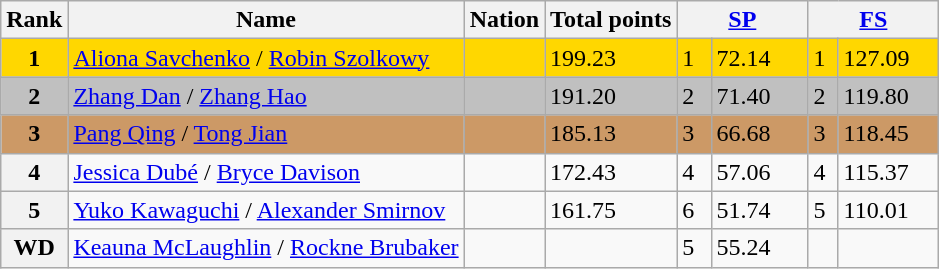<table class="wikitable">
<tr>
<th>Rank</th>
<th>Name</th>
<th>Nation</th>
<th>Total points</th>
<th colspan="2" width="80px"><a href='#'>SP</a></th>
<th colspan="2" width="80px"><a href='#'>FS</a></th>
</tr>
<tr bgcolor="gold">
<td align="center"><strong>1</strong></td>
<td><a href='#'>Aliona Savchenko</a> / <a href='#'>Robin Szolkowy</a></td>
<td></td>
<td>199.23</td>
<td>1</td>
<td>72.14</td>
<td>1</td>
<td>127.09</td>
</tr>
<tr bgcolor="silver">
<td align="center"><strong>2</strong></td>
<td><a href='#'>Zhang Dan</a> / <a href='#'>Zhang Hao</a></td>
<td></td>
<td>191.20</td>
<td>2</td>
<td>71.40</td>
<td>2</td>
<td>119.80</td>
</tr>
<tr bgcolor="cc9966">
<td align="center"><strong>3</strong></td>
<td><a href='#'>Pang Qing</a> / <a href='#'>Tong Jian</a></td>
<td></td>
<td>185.13</td>
<td>3</td>
<td>66.68</td>
<td>3</td>
<td>118.45</td>
</tr>
<tr>
<th>4</th>
<td><a href='#'>Jessica Dubé</a> / <a href='#'>Bryce Davison</a></td>
<td></td>
<td>172.43</td>
<td>4</td>
<td>57.06</td>
<td>4</td>
<td>115.37</td>
</tr>
<tr>
<th>5</th>
<td><a href='#'>Yuko Kawaguchi</a> / <a href='#'>Alexander Smirnov</a></td>
<td></td>
<td>161.75</td>
<td>6</td>
<td>51.74</td>
<td>5</td>
<td>110.01</td>
</tr>
<tr>
<th>WD</th>
<td><a href='#'>Keauna McLaughlin</a> / <a href='#'>Rockne Brubaker</a></td>
<td></td>
<td></td>
<td>5</td>
<td>55.24</td>
<td></td>
<td></td>
</tr>
</table>
